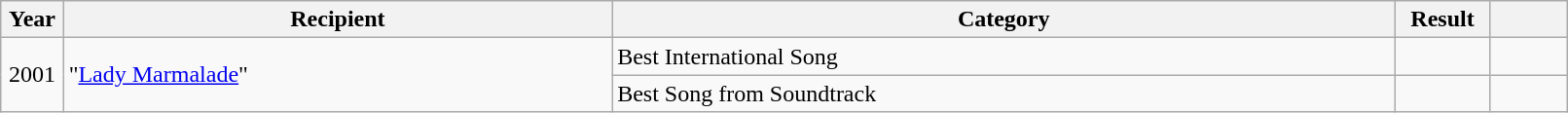<table class="wikitable plainrowheaders" style="width:85%;">
<tr>
<th scope="col" style="width:4%;">Year</th>
<th scope="col" style="width:35%;">Recipient</th>
<th scope="col" style="width:50%;">Category</th>
<th scope="col" style="width:6%;">Result</th>
<th scope="col" style="width:6%;"></th>
</tr>
<tr>
<td rowspan="2" align="center">2001</td>
<td rowspan="2">"<a href='#'>Lady Marmalade</a>"</td>
<td>Best International Song</td>
<td></td>
<td></td>
</tr>
<tr>
<td>Best Song from Soundtrack</td>
<td></td>
<td></td>
</tr>
</table>
